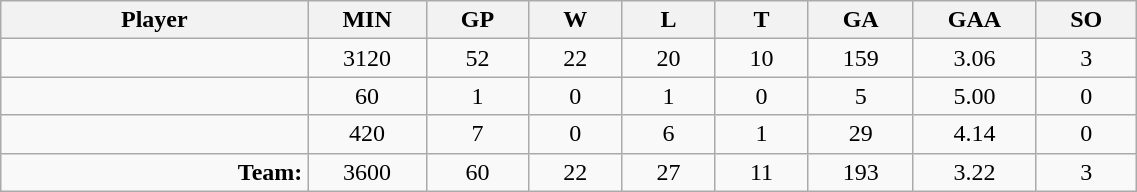<table class="wikitable sortable" width="60%">
<tr>
<th bgcolor="#DDDDFF" width="10%">Player</th>
<th width="3%" bgcolor="#DDDDFF" title="Minutes played">MIN</th>
<th width="3%" bgcolor="#DDDDFF" title="Games played in">GP</th>
<th width="3%" bgcolor="#DDDDFF" title="Wins">W</th>
<th width="3%" bgcolor="#DDDDFF"title="Losses">L</th>
<th width="3%" bgcolor="#DDDDFF" title="Ties">T</th>
<th width="3%" bgcolor="#DDDDFF" title="Goals against">GA</th>
<th width="3%" bgcolor="#DDDDFF" title="Goals against average">GAA</th>
<th width="3%" bgcolor="#DDDDFF"title="Shut-outs">SO</th>
</tr>
<tr align="center">
<td align="right"></td>
<td>3120</td>
<td>52</td>
<td>22</td>
<td>20</td>
<td>10</td>
<td>159</td>
<td>3.06</td>
<td>3</td>
</tr>
<tr align="center">
<td align="right"></td>
<td>60</td>
<td>1</td>
<td>0</td>
<td>1</td>
<td>0</td>
<td>5</td>
<td>5.00</td>
<td>0</td>
</tr>
<tr align="center">
<td align="right"></td>
<td>420</td>
<td>7</td>
<td>0</td>
<td>6</td>
<td>1</td>
<td>29</td>
<td>4.14</td>
<td>0</td>
</tr>
<tr align="center">
<td align="right"><strong>Team:</strong></td>
<td>3600</td>
<td>60</td>
<td>22</td>
<td>27</td>
<td>11</td>
<td>193</td>
<td>3.22</td>
<td>3</td>
</tr>
</table>
